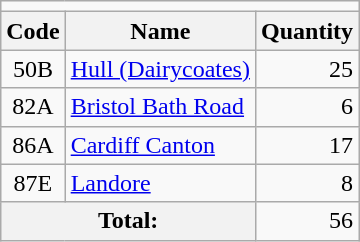<table class="wikitable floatright">
<tr>
<td colspan=3></td>
</tr>
<tr>
<th>Code</th>
<th>Name</th>
<th>Quantity</th>
</tr>
<tr>
<td style="text-align:center">50B</td>
<td><a href='#'>Hull (Dairycoates)</a></td>
<td style="text-align:right">25</td>
</tr>
<tr>
<td style="text-align:center">82A</td>
<td><a href='#'>Bristol Bath Road</a></td>
<td style="text-align:right">6</td>
</tr>
<tr>
<td style="text-align:center">86A</td>
<td><a href='#'>Cardiff Canton</a></td>
<td style="text-align:right">17</td>
</tr>
<tr>
<td style="text-align:center">87E</td>
<td><a href='#'>Landore</a></td>
<td style="text-align:right">8</td>
</tr>
<tr>
<th colspan=2 scope=row>Total:</th>
<td style="text-align:right">56</td>
</tr>
</table>
